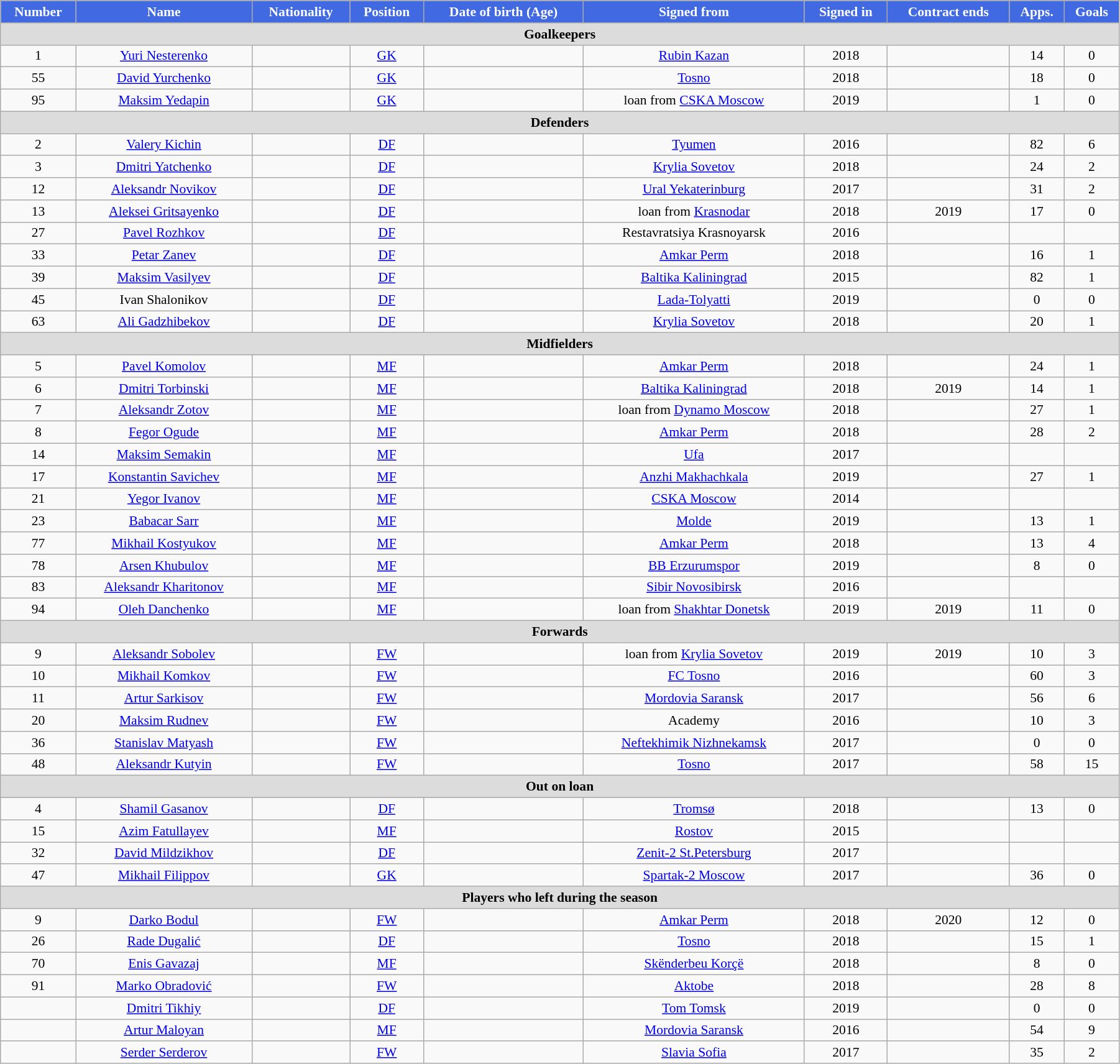<table class="wikitable"  style="text-align:center; font-size:90%; width:95%;">
<tr>
<th style="background:#4169E1; color:white; text-align:center;">Number</th>
<th style="background:#4169E1; color:white; text-align:center;">Name</th>
<th style="background:#4169E1; color:white; text-align:center;">Nationality</th>
<th style="background:#4169E1; color:white; text-align:center;">Position</th>
<th style="background:#4169E1; color:white; text-align:center;">Date of birth (Age)</th>
<th style="background:#4169E1; color:white; text-align:center;">Signed from</th>
<th style="background:#4169E1; color:white; text-align:center;">Signed in</th>
<th style="background:#4169E1; color:white; text-align:center;">Contract ends</th>
<th style="background:#4169E1; color:white; text-align:center;">Apps.</th>
<th style="background:#4169E1; color:white; text-align:center;">Goals</th>
</tr>
<tr>
<th colspan="11"  style="background:#dcdcdc; text-align:center;">Goalkeepers</th>
</tr>
<tr>
<td>1</td>
<td><a href='#'>Yuri Nesterenko</a></td>
<td></td>
<td><a href='#'>GK</a></td>
<td></td>
<td><a href='#'>Rubin Kazan</a></td>
<td>2018</td>
<td></td>
<td>14</td>
<td>0</td>
</tr>
<tr>
<td>55</td>
<td><a href='#'>David Yurchenko</a></td>
<td></td>
<td><a href='#'>GK</a></td>
<td></td>
<td><a href='#'>Tosno</a></td>
<td>2018</td>
<td></td>
<td>18</td>
<td>0</td>
</tr>
<tr>
<td>95</td>
<td><a href='#'>Maksim Yedapin</a></td>
<td></td>
<td><a href='#'>GK</a></td>
<td></td>
<td>loan from <a href='#'>CSKA Moscow</a></td>
<td>2019</td>
<td></td>
<td>1</td>
<td>0</td>
</tr>
<tr>
<th colspan="11"  style="background:#dcdcdc; text-align:center;">Defenders</th>
</tr>
<tr>
<td>2</td>
<td><a href='#'>Valery Kichin</a></td>
<td></td>
<td><a href='#'>DF</a></td>
<td></td>
<td><a href='#'>Tyumen</a></td>
<td>2016</td>
<td></td>
<td>82</td>
<td>6</td>
</tr>
<tr>
<td>3</td>
<td><a href='#'>Dmitri Yatchenko</a></td>
<td></td>
<td><a href='#'>DF</a></td>
<td></td>
<td><a href='#'>Krylia Sovetov</a></td>
<td>2018</td>
<td></td>
<td>24</td>
<td>2</td>
</tr>
<tr>
<td>12</td>
<td><a href='#'>Aleksandr Novikov</a></td>
<td></td>
<td><a href='#'>DF</a></td>
<td></td>
<td><a href='#'>Ural Yekaterinburg</a></td>
<td>2017</td>
<td></td>
<td>31</td>
<td>2</td>
</tr>
<tr>
<td>13</td>
<td><a href='#'>Aleksei Gritsayenko</a></td>
<td></td>
<td><a href='#'>DF</a></td>
<td></td>
<td>loan from <a href='#'>Krasnodar</a></td>
<td>2018</td>
<td>2019</td>
<td>17</td>
<td>0</td>
</tr>
<tr>
<td>27</td>
<td><a href='#'>Pavel Rozhkov</a></td>
<td></td>
<td><a href='#'>DF</a></td>
<td></td>
<td>Restavratsiya Krasnoyarsk</td>
<td>2016</td>
<td></td>
<td></td>
<td></td>
</tr>
<tr>
<td>33</td>
<td><a href='#'>Petar Zanev</a></td>
<td></td>
<td><a href='#'>DF</a></td>
<td></td>
<td><a href='#'>Amkar Perm</a></td>
<td>2018</td>
<td></td>
<td>16</td>
<td>1</td>
</tr>
<tr>
<td>39</td>
<td><a href='#'>Maksim Vasilyev</a></td>
<td></td>
<td><a href='#'>DF</a></td>
<td></td>
<td><a href='#'>Baltika Kaliningrad</a></td>
<td>2015</td>
<td></td>
<td>82</td>
<td>1</td>
</tr>
<tr>
<td>45</td>
<td>Ivan Shalonikov</td>
<td></td>
<td><a href='#'>DF</a></td>
<td></td>
<td><a href='#'>Lada-Tolyatti</a></td>
<td>2019</td>
<td></td>
<td>0</td>
<td>0</td>
</tr>
<tr>
<td>63</td>
<td><a href='#'>Ali Gadzhibekov</a></td>
<td></td>
<td><a href='#'>DF</a></td>
<td></td>
<td><a href='#'>Krylia Sovetov</a></td>
<td>2018</td>
<td></td>
<td>20</td>
<td>1</td>
</tr>
<tr>
<th colspan="11"  style="background:#dcdcdc; text-align:center;">Midfielders</th>
</tr>
<tr>
<td>5</td>
<td><a href='#'>Pavel Komolov</a></td>
<td></td>
<td><a href='#'>MF</a></td>
<td></td>
<td><a href='#'>Amkar Perm</a></td>
<td>2018</td>
<td></td>
<td>24</td>
<td>1</td>
</tr>
<tr>
<td>6</td>
<td><a href='#'>Dmitri Torbinski</a></td>
<td></td>
<td><a href='#'>MF</a></td>
<td></td>
<td><a href='#'>Baltika Kaliningrad</a></td>
<td>2018</td>
<td>2019</td>
<td>14</td>
<td>1</td>
</tr>
<tr>
<td>7</td>
<td><a href='#'>Aleksandr Zotov</a></td>
<td></td>
<td><a href='#'>MF</a></td>
<td></td>
<td>loan from <a href='#'>Dynamo Moscow</a></td>
<td>2018</td>
<td></td>
<td>27</td>
<td>1</td>
</tr>
<tr>
<td>8</td>
<td><a href='#'>Fegor Ogude</a></td>
<td></td>
<td><a href='#'>MF</a></td>
<td></td>
<td><a href='#'>Amkar Perm</a></td>
<td>2018</td>
<td></td>
<td>28</td>
<td>2</td>
</tr>
<tr>
<td>14</td>
<td><a href='#'>Maksim Semakin</a></td>
<td></td>
<td><a href='#'>MF</a></td>
<td></td>
<td><a href='#'>Ufa</a></td>
<td>2017</td>
<td></td>
<td></td>
<td></td>
</tr>
<tr>
<td>17</td>
<td><a href='#'>Konstantin Savichev</a></td>
<td></td>
<td><a href='#'>MF</a></td>
<td></td>
<td><a href='#'>Anzhi Makhachkala</a></td>
<td>2019</td>
<td></td>
<td>27</td>
<td>1</td>
</tr>
<tr>
<td>21</td>
<td><a href='#'>Yegor Ivanov</a></td>
<td></td>
<td><a href='#'>MF</a></td>
<td></td>
<td><a href='#'>CSKA Moscow</a></td>
<td>2014</td>
<td></td>
<td></td>
<td></td>
</tr>
<tr>
<td>23</td>
<td><a href='#'>Babacar Sarr</a></td>
<td></td>
<td><a href='#'>MF</a></td>
<td></td>
<td><a href='#'>Molde</a></td>
<td>2019</td>
<td></td>
<td>13</td>
<td>1</td>
</tr>
<tr>
<td>77</td>
<td><a href='#'>Mikhail Kostyukov</a></td>
<td></td>
<td><a href='#'>MF</a></td>
<td></td>
<td><a href='#'>Amkar Perm</a></td>
<td>2018</td>
<td></td>
<td>13</td>
<td>4</td>
</tr>
<tr>
<td>78</td>
<td><a href='#'>Arsen Khubulov</a></td>
<td></td>
<td><a href='#'>MF</a></td>
<td></td>
<td><a href='#'>BB Erzurumspor</a></td>
<td>2019</td>
<td></td>
<td>8</td>
<td>0</td>
</tr>
<tr>
<td>83</td>
<td><a href='#'>Aleksandr Kharitonov</a></td>
<td></td>
<td><a href='#'>MF</a></td>
<td></td>
<td><a href='#'>Sibir Novosibirsk</a></td>
<td>2016</td>
<td></td>
<td></td>
<td></td>
</tr>
<tr>
<td>94</td>
<td><a href='#'>Oleh Danchenko</a></td>
<td></td>
<td><a href='#'>MF</a></td>
<td></td>
<td>loan from <a href='#'>Shakhtar Donetsk</a></td>
<td>2019</td>
<td>2019</td>
<td>11</td>
<td>0</td>
</tr>
<tr>
<th colspan="11"  style="background:#dcdcdc; text-align:center;">Forwards</th>
</tr>
<tr>
<td>9</td>
<td><a href='#'>Aleksandr Sobolev</a></td>
<td></td>
<td><a href='#'>FW</a></td>
<td></td>
<td>loan from <a href='#'>Krylia Sovetov</a></td>
<td>2019</td>
<td>2019</td>
<td>10</td>
<td>3</td>
</tr>
<tr>
<td>10</td>
<td><a href='#'>Mikhail Komkov</a></td>
<td></td>
<td><a href='#'>FW</a></td>
<td></td>
<td><a href='#'>FC Tosno</a></td>
<td>2016</td>
<td></td>
<td>60</td>
<td>3</td>
</tr>
<tr>
<td>11</td>
<td><a href='#'>Artur Sarkisov</a></td>
<td></td>
<td><a href='#'>FW</a></td>
<td></td>
<td><a href='#'>Mordovia Saransk</a></td>
<td>2017</td>
<td></td>
<td>56</td>
<td>6</td>
</tr>
<tr>
<td>20</td>
<td><a href='#'>Maksim Rudnev</a></td>
<td></td>
<td><a href='#'>FW</a></td>
<td></td>
<td>Academy</td>
<td>2016</td>
<td></td>
<td>10</td>
<td>3</td>
</tr>
<tr>
<td>36</td>
<td><a href='#'>Stanislav Matyash</a></td>
<td></td>
<td><a href='#'>FW</a></td>
<td></td>
<td><a href='#'>Neftekhimik Nizhnekamsk</a></td>
<td>2017</td>
<td></td>
<td>0</td>
<td>0</td>
</tr>
<tr>
<td>48</td>
<td><a href='#'>Aleksandr Kutyin</a></td>
<td></td>
<td><a href='#'>FW</a></td>
<td></td>
<td><a href='#'>Tosno</a></td>
<td>2017</td>
<td></td>
<td>58</td>
<td>15</td>
</tr>
<tr>
<th colspan="11"  style="background:#dcdcdc; text-align:center;">Out on loan</th>
</tr>
<tr>
<td>4</td>
<td><a href='#'>Shamil Gasanov</a></td>
<td></td>
<td><a href='#'>DF</a></td>
<td></td>
<td><a href='#'>Tromsø</a></td>
<td>2018</td>
<td></td>
<td>13</td>
<td>0</td>
</tr>
<tr>
<td>15</td>
<td><a href='#'>Azim Fatullayev</a></td>
<td></td>
<td><a href='#'>MF</a></td>
<td></td>
<td><a href='#'>Rostov</a></td>
<td>2015</td>
<td></td>
<td></td>
<td></td>
</tr>
<tr>
<td>32</td>
<td><a href='#'>David Mildzikhov</a></td>
<td></td>
<td><a href='#'>DF</a></td>
<td></td>
<td><a href='#'>Zenit-2 St.Petersburg</a></td>
<td>2017</td>
<td></td>
<td></td>
<td></td>
</tr>
<tr>
<td>47</td>
<td><a href='#'>Mikhail Filippov</a></td>
<td></td>
<td><a href='#'>GK</a></td>
<td></td>
<td><a href='#'>Spartak-2 Moscow</a></td>
<td>2017</td>
<td></td>
<td>36</td>
<td>0</td>
</tr>
<tr>
<th colspan="11"  style="background:#dcdcdc; text-align:center;">Players who left during the season</th>
</tr>
<tr>
<td>9</td>
<td><a href='#'>Darko Bodul</a></td>
<td></td>
<td><a href='#'>FW</a></td>
<td></td>
<td><a href='#'>Amkar Perm</a></td>
<td>2018</td>
<td>2020</td>
<td>12</td>
<td>0</td>
</tr>
<tr>
<td>26</td>
<td><a href='#'>Rade Dugalić</a></td>
<td></td>
<td><a href='#'>DF</a></td>
<td></td>
<td><a href='#'>Tosno</a></td>
<td>2018</td>
<td></td>
<td>15</td>
<td>1</td>
</tr>
<tr>
<td>70</td>
<td><a href='#'>Enis Gavazaj</a></td>
<td></td>
<td><a href='#'>MF</a></td>
<td></td>
<td><a href='#'>Skënderbeu Korçë</a></td>
<td>2018</td>
<td></td>
<td>8</td>
<td>0</td>
</tr>
<tr>
<td>91</td>
<td><a href='#'>Marko Obradović</a></td>
<td></td>
<td><a href='#'>FW</a></td>
<td></td>
<td><a href='#'>Aktobe</a></td>
<td>2018</td>
<td></td>
<td>28</td>
<td>8</td>
</tr>
<tr>
<td></td>
<td><a href='#'>Dmitri Tikhiy</a></td>
<td></td>
<td><a href='#'>DF</a></td>
<td></td>
<td><a href='#'>Tom Tomsk</a></td>
<td>2019</td>
<td></td>
<td>0</td>
<td>0</td>
</tr>
<tr>
<td></td>
<td><a href='#'>Artur Maloyan</a></td>
<td></td>
<td><a href='#'>MF</a></td>
<td></td>
<td><a href='#'>Mordovia Saransk</a></td>
<td>2016</td>
<td></td>
<td>54</td>
<td>9</td>
</tr>
<tr>
<td></td>
<td><a href='#'>Serder Serderov</a></td>
<td></td>
<td><a href='#'>FW</a></td>
<td></td>
<td><a href='#'>Slavia Sofia</a></td>
<td>2017</td>
<td></td>
<td>35</td>
<td>2</td>
</tr>
</table>
